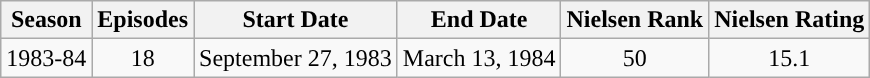<table class="wikitable" style="text-align: center">
<tr>
<th>Season</th>
<th>Episodes</th>
<th>Start Date</th>
<th>End Date</th>
<th>Nielsen Rank</th>
<th>Nielsen Rating</th>
</tr>
<tr>
<td style="text-align:center">1983-84</td>
<td style="text-align:center">18</td>
<td style="text-align:center">September 27, 1983</td>
<td style="text-align:center" rowspan=6>March 13, 1984</td>
<td style="text-align:center: rowspan=8">50</td>
<td style="text-align:center">15.1 </td>
</tr>
</table>
